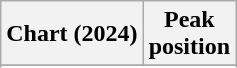<table class="wikitable sortable plainrowheaders">
<tr>
<th scope="col">Chart (2024)</th>
<th scope="col">Peak<br>position</th>
</tr>
<tr>
</tr>
<tr>
</tr>
<tr>
</tr>
<tr>
</tr>
</table>
